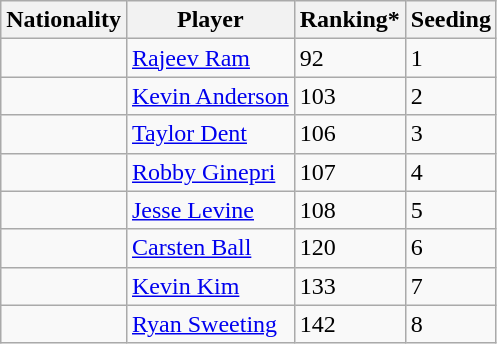<table class="wikitable" border="1">
<tr>
<th>Nationality</th>
<th>Player</th>
<th>Ranking*</th>
<th>Seeding</th>
</tr>
<tr>
<td></td>
<td><a href='#'>Rajeev Ram</a></td>
<td>92</td>
<td>1</td>
</tr>
<tr>
<td></td>
<td><a href='#'>Kevin Anderson</a></td>
<td>103</td>
<td>2</td>
</tr>
<tr>
<td></td>
<td><a href='#'>Taylor Dent</a></td>
<td>106</td>
<td>3</td>
</tr>
<tr>
<td></td>
<td><a href='#'>Robby Ginepri</a></td>
<td>107</td>
<td>4</td>
</tr>
<tr>
<td></td>
<td><a href='#'>Jesse Levine</a></td>
<td>108</td>
<td>5</td>
</tr>
<tr>
<td></td>
<td><a href='#'>Carsten Ball</a></td>
<td>120</td>
<td>6</td>
</tr>
<tr>
<td></td>
<td><a href='#'>Kevin Kim</a></td>
<td>133</td>
<td>7</td>
</tr>
<tr>
<td></td>
<td><a href='#'>Ryan Sweeting</a></td>
<td>142</td>
<td>8</td>
</tr>
</table>
